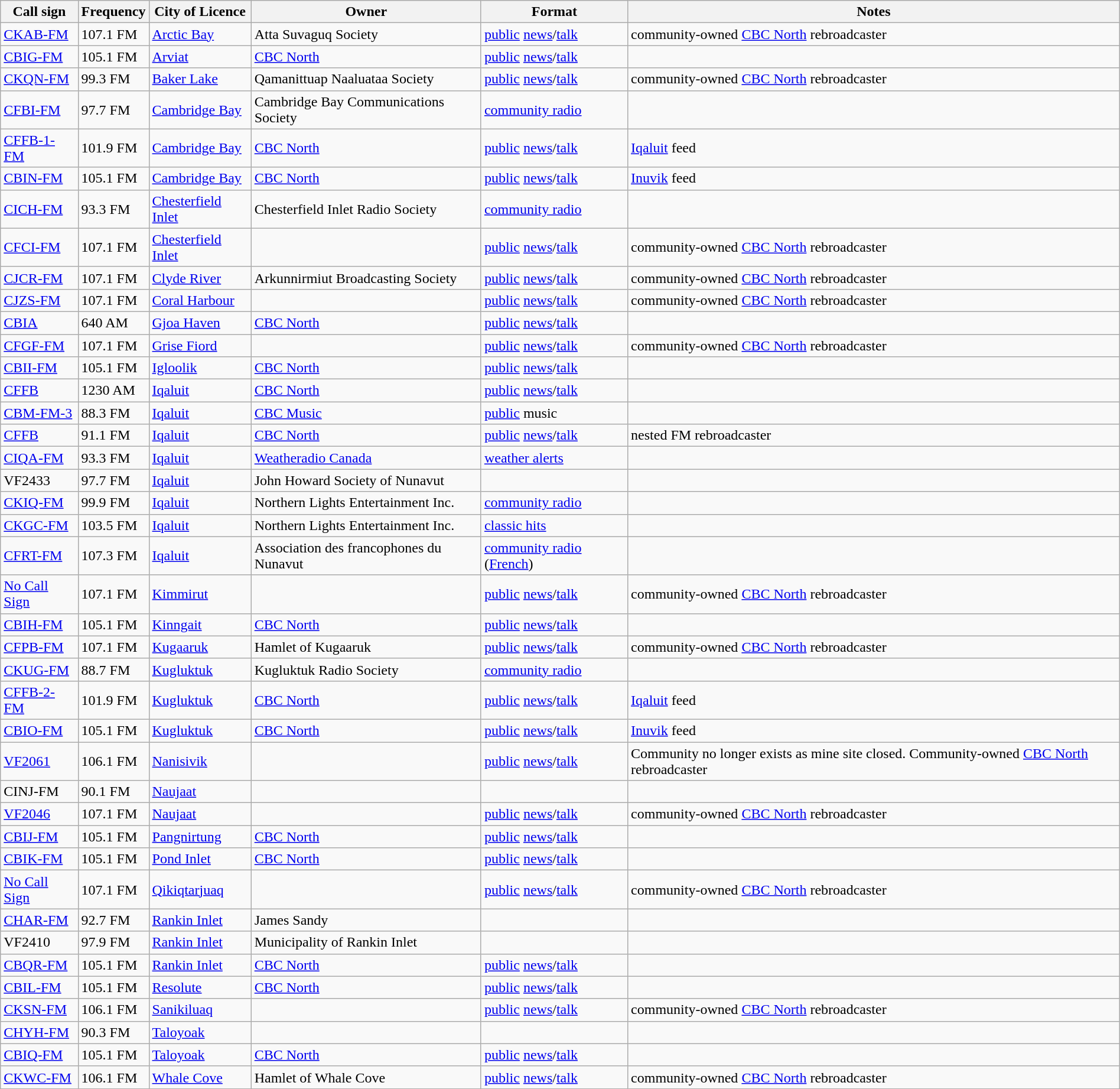<table class="wikitable sortable" width="100%">
<tr>
<th>Call sign</th>
<th data-sort-type="number">Frequency</th>
<th>City of Licence</th>
<th>Owner</th>
<th>Format</th>
<th>Notes</th>
</tr>
<tr>
<td><a href='#'>CKAB-FM</a></td>
<td>107.1 FM</td>
<td><a href='#'>Arctic Bay</a></td>
<td>Atta Suvaguq Society</td>
<td><a href='#'>public</a> <a href='#'>news</a>/<a href='#'>talk</a></td>
<td>community-owned <a href='#'>CBC North</a> rebroadcaster</td>
</tr>
<tr>
<td><a href='#'>CBIG-FM</a></td>
<td>105.1 FM</td>
<td><a href='#'>Arviat</a></td>
<td><a href='#'>CBC North</a></td>
<td><a href='#'>public</a> <a href='#'>news</a>/<a href='#'>talk</a></td>
<td></td>
</tr>
<tr>
<td><a href='#'>CKQN-FM</a></td>
<td>99.3 FM</td>
<td><a href='#'>Baker Lake</a></td>
<td>Qamanittuap Naaluataa Society</td>
<td><a href='#'>public</a> <a href='#'>news</a>/<a href='#'>talk</a></td>
<td>community-owned <a href='#'>CBC North</a> rebroadcaster</td>
</tr>
<tr>
<td><a href='#'>CFBI-FM</a></td>
<td>97.7 FM</td>
<td><a href='#'>Cambridge Bay</a></td>
<td>Cambridge Bay Communications Society</td>
<td><a href='#'>community radio</a></td>
<td></td>
</tr>
<tr>
<td><a href='#'>CFFB-1-FM</a></td>
<td>101.9 FM</td>
<td><a href='#'>Cambridge Bay</a></td>
<td><a href='#'>CBC North</a></td>
<td><a href='#'>public</a> <a href='#'>news</a>/<a href='#'>talk</a></td>
<td><a href='#'>Iqaluit</a> feed</td>
</tr>
<tr>
<td><a href='#'>CBIN-FM</a></td>
<td>105.1 FM</td>
<td><a href='#'>Cambridge Bay</a></td>
<td><a href='#'>CBC North</a></td>
<td><a href='#'>public</a> <a href='#'>news</a>/<a href='#'>talk</a></td>
<td><a href='#'>Inuvik</a> feed</td>
</tr>
<tr>
<td><a href='#'>CICH-FM</a></td>
<td>93.3 FM</td>
<td><a href='#'>Chesterfield Inlet</a></td>
<td>Chesterfield Inlet Radio Society</td>
<td><a href='#'>community radio</a></td>
<td></td>
</tr>
<tr>
<td><a href='#'>CFCI-FM</a></td>
<td>107.1 FM</td>
<td><a href='#'>Chesterfield Inlet</a></td>
<td></td>
<td><a href='#'>public</a> <a href='#'>news</a>/<a href='#'>talk</a></td>
<td>community-owned <a href='#'>CBC North</a> rebroadcaster</td>
</tr>
<tr>
<td><a href='#'>CJCR-FM</a></td>
<td>107.1 FM</td>
<td><a href='#'>Clyde River</a></td>
<td>Arkunnirmiut Broadcasting Society</td>
<td><a href='#'>public</a> <a href='#'>news</a>/<a href='#'>talk</a></td>
<td>community-owned <a href='#'>CBC North</a> rebroadcaster</td>
</tr>
<tr>
<td><a href='#'>CJZS-FM</a></td>
<td>107.1 FM</td>
<td><a href='#'>Coral Harbour</a></td>
<td></td>
<td><a href='#'>public</a> <a href='#'>news</a>/<a href='#'>talk</a></td>
<td>community-owned <a href='#'>CBC North</a> rebroadcaster</td>
</tr>
<tr>
<td><a href='#'>CBIA</a></td>
<td>640 AM</td>
<td><a href='#'>Gjoa Haven</a></td>
<td><a href='#'>CBC North</a></td>
<td><a href='#'>public</a> <a href='#'>news</a>/<a href='#'>talk</a></td>
<td></td>
</tr>
<tr>
<td><a href='#'>CFGF-FM</a></td>
<td>107.1 FM</td>
<td><a href='#'>Grise Fiord</a></td>
<td></td>
<td><a href='#'>public</a> <a href='#'>news</a>/<a href='#'>talk</a></td>
<td>community-owned <a href='#'>CBC North</a> rebroadcaster</td>
</tr>
<tr>
<td><a href='#'>CBII-FM</a></td>
<td>105.1 FM</td>
<td><a href='#'>Igloolik</a></td>
<td><a href='#'>CBC North</a></td>
<td><a href='#'>public</a> <a href='#'>news</a>/<a href='#'>talk</a></td>
<td></td>
</tr>
<tr>
<td><a href='#'>CFFB</a></td>
<td>1230 AM</td>
<td><a href='#'>Iqaluit</a></td>
<td><a href='#'>CBC North</a></td>
<td><a href='#'>public</a> <a href='#'>news</a>/<a href='#'>talk</a></td>
<td></td>
</tr>
<tr>
<td><a href='#'>CBM-FM-3</a></td>
<td>88.3 FM</td>
<td><a href='#'>Iqaluit</a></td>
<td><a href='#'>CBC Music</a></td>
<td><a href='#'>public</a> music</td>
<td></td>
</tr>
<tr>
<td><a href='#'>CFFB</a></td>
<td>91.1 FM</td>
<td><a href='#'>Iqaluit</a></td>
<td><a href='#'>CBC North</a></td>
<td><a href='#'>public</a> <a href='#'>news</a>/<a href='#'>talk</a></td>
<td>nested FM rebroadcaster</td>
</tr>
<tr>
<td><a href='#'>CIQA-FM</a></td>
<td>93.3 FM</td>
<td><a href='#'>Iqaluit</a></td>
<td><a href='#'>Weatheradio Canada</a></td>
<td><a href='#'>weather alerts</a></td>
<td></td>
</tr>
<tr>
<td>VF2433</td>
<td>97.7 FM</td>
<td><a href='#'>Iqaluit</a></td>
<td>John Howard Society of Nunavut</td>
<td></td>
<td></td>
</tr>
<tr>
<td><a href='#'>CKIQ-FM</a></td>
<td>99.9 FM</td>
<td><a href='#'>Iqaluit</a></td>
<td>Northern Lights Entertainment Inc.</td>
<td><a href='#'>community radio</a></td>
<td></td>
</tr>
<tr>
<td><a href='#'>CKGC-FM</a></td>
<td>103.5 FM</td>
<td><a href='#'>Iqaluit</a></td>
<td>Northern Lights Entertainment Inc.</td>
<td><a href='#'>classic hits</a></td>
<td></td>
</tr>
<tr>
<td><a href='#'>CFRT-FM</a></td>
<td>107.3 FM</td>
<td><a href='#'>Iqaluit</a></td>
<td>Association des francophones du Nunavut</td>
<td><a href='#'>community radio</a> (<a href='#'>French</a>)</td>
<td></td>
</tr>
<tr>
<td><a href='#'>No Call Sign</a></td>
<td>107.1 FM</td>
<td><a href='#'>Kimmirut</a></td>
<td></td>
<td><a href='#'>public</a> <a href='#'>news</a>/<a href='#'>talk</a></td>
<td>community-owned <a href='#'>CBC North</a> rebroadcaster</td>
</tr>
<tr>
<td><a href='#'>CBIH-FM</a></td>
<td>105.1 FM</td>
<td><a href='#'>Kinngait</a></td>
<td><a href='#'>CBC North</a></td>
<td><a href='#'>public</a> <a href='#'>news</a>/<a href='#'>talk</a></td>
<td></td>
</tr>
<tr>
<td><a href='#'>CFPB-FM</a></td>
<td>107.1 FM</td>
<td><a href='#'>Kugaaruk</a></td>
<td>Hamlet of Kugaaruk</td>
<td><a href='#'>public</a> <a href='#'>news</a>/<a href='#'>talk</a></td>
<td>community-owned <a href='#'>CBC North</a> rebroadcaster</td>
</tr>
<tr>
<td><a href='#'>CKUG-FM</a></td>
<td>88.7 FM</td>
<td><a href='#'>Kugluktuk</a></td>
<td>Kugluktuk Radio Society</td>
<td><a href='#'>community radio</a></td>
<td></td>
</tr>
<tr>
<td><a href='#'>CFFB-2-FM</a></td>
<td>101.9 FM</td>
<td><a href='#'>Kugluktuk</a></td>
<td><a href='#'>CBC North</a></td>
<td><a href='#'>public</a> <a href='#'>news</a>/<a href='#'>talk</a></td>
<td><a href='#'>Iqaluit</a> feed</td>
</tr>
<tr>
<td><a href='#'>CBIO-FM</a></td>
<td>105.1 FM</td>
<td><a href='#'>Kugluktuk</a></td>
<td><a href='#'>CBC North</a></td>
<td><a href='#'>public</a> <a href='#'>news</a>/<a href='#'>talk</a></td>
<td><a href='#'>Inuvik</a> feed</td>
</tr>
<tr>
<td><a href='#'>VF2061</a></td>
<td>106.1 FM</td>
<td><a href='#'>Nanisivik</a></td>
<td></td>
<td><a href='#'>public</a> <a href='#'>news</a>/<a href='#'>talk</a></td>
<td>Community no longer exists as mine site closed. Community-owned <a href='#'>CBC North</a> rebroadcaster</td>
</tr>
<tr>
<td>CINJ-FM</td>
<td>90.1 FM</td>
<td><a href='#'>Naujaat</a></td>
<td></td>
<td></td>
<td></td>
</tr>
<tr>
<td><a href='#'>VF2046</a></td>
<td>107.1 FM</td>
<td><a href='#'>Naujaat</a></td>
<td></td>
<td><a href='#'>public</a> <a href='#'>news</a>/<a href='#'>talk</a></td>
<td>community-owned <a href='#'>CBC North</a> rebroadcaster</td>
</tr>
<tr>
<td><a href='#'>CBIJ-FM</a></td>
<td>105.1 FM</td>
<td><a href='#'>Pangnirtung</a></td>
<td><a href='#'>CBC North</a></td>
<td><a href='#'>public</a> <a href='#'>news</a>/<a href='#'>talk</a></td>
<td></td>
</tr>
<tr>
<td><a href='#'>CBIK-FM</a></td>
<td>105.1 FM</td>
<td><a href='#'>Pond Inlet</a></td>
<td><a href='#'>CBC North</a></td>
<td><a href='#'>public</a> <a href='#'>news</a>/<a href='#'>talk</a></td>
<td></td>
</tr>
<tr>
<td><a href='#'>No Call Sign</a></td>
<td>107.1 FM</td>
<td><a href='#'>Qikiqtarjuaq</a></td>
<td></td>
<td><a href='#'>public</a> <a href='#'>news</a>/<a href='#'>talk</a></td>
<td>community-owned <a href='#'>CBC North</a> rebroadcaster</td>
</tr>
<tr>
<td><a href='#'>CHAR-FM</a></td>
<td>92.7 FM</td>
<td><a href='#'>Rankin Inlet</a></td>
<td>James Sandy</td>
<td></td>
<td></td>
</tr>
<tr>
<td>VF2410</td>
<td>97.9 FM</td>
<td><a href='#'>Rankin Inlet</a></td>
<td>Municipality of Rankin Inlet</td>
<td></td>
<td></td>
</tr>
<tr>
<td><a href='#'>CBQR-FM</a></td>
<td>105.1 FM</td>
<td><a href='#'>Rankin Inlet</a></td>
<td><a href='#'>CBC North</a></td>
<td><a href='#'>public</a> <a href='#'>news</a>/<a href='#'>talk</a></td>
<td></td>
</tr>
<tr>
<td><a href='#'>CBIL-FM</a></td>
<td>105.1 FM</td>
<td><a href='#'>Resolute</a></td>
<td><a href='#'>CBC North</a></td>
<td><a href='#'>public</a> <a href='#'>news</a>/<a href='#'>talk</a></td>
<td></td>
</tr>
<tr>
<td><a href='#'>CKSN-FM</a></td>
<td>106.1 FM</td>
<td><a href='#'>Sanikiluaq</a></td>
<td></td>
<td><a href='#'>public</a> <a href='#'>news</a>/<a href='#'>talk</a></td>
<td>community-owned <a href='#'>CBC North</a> rebroadcaster</td>
</tr>
<tr>
<td><a href='#'>CHYH-FM</a></td>
<td>90.3 FM</td>
<td><a href='#'>Taloyoak</a></td>
<td></td>
<td></td>
<td></td>
</tr>
<tr>
<td><a href='#'>CBIQ-FM</a></td>
<td>105.1 FM</td>
<td><a href='#'>Taloyoak</a></td>
<td><a href='#'>CBC North</a></td>
<td><a href='#'>public</a> <a href='#'>news</a>/<a href='#'>talk</a></td>
<td></td>
</tr>
<tr>
<td><a href='#'>CKWC-FM</a></td>
<td>106.1 FM</td>
<td><a href='#'>Whale Cove</a></td>
<td>Hamlet of Whale Cove</td>
<td><a href='#'>public</a> <a href='#'>news</a>/<a href='#'>talk</a></td>
<td>community-owned <a href='#'>CBC North</a> rebroadcaster</td>
</tr>
</table>
